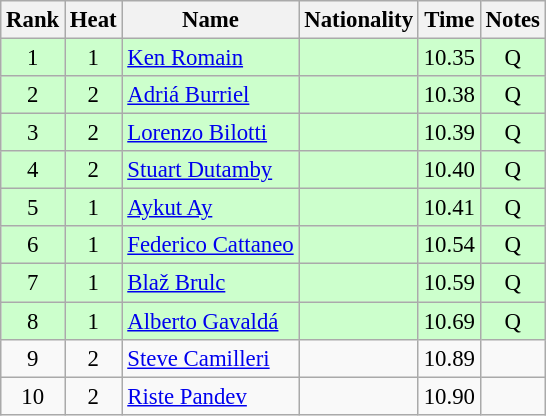<table class="wikitable sortable" style="text-align:center;font-size:95%">
<tr>
<th>Rank</th>
<th>Heat</th>
<th>Name</th>
<th>Nationality</th>
<th>Time</th>
<th>Notes</th>
</tr>
<tr bgcolor=ccffcc>
<td>1</td>
<td>1</td>
<td align=left><a href='#'>Ken Romain</a></td>
<td align=left></td>
<td>10.35</td>
<td>Q</td>
</tr>
<tr bgcolor=ccffcc>
<td>2</td>
<td>2</td>
<td align=left><a href='#'>Adriá Burriel</a></td>
<td align=left></td>
<td>10.38</td>
<td>Q</td>
</tr>
<tr bgcolor=ccffcc>
<td>3</td>
<td>2</td>
<td align=left><a href='#'>Lorenzo Bilotti</a></td>
<td align=left></td>
<td>10.39</td>
<td>Q</td>
</tr>
<tr bgcolor=ccffcc>
<td>4</td>
<td>2</td>
<td align=left><a href='#'>Stuart Dutamby</a></td>
<td align=left></td>
<td>10.40</td>
<td>Q</td>
</tr>
<tr bgcolor=ccffcc>
<td>5</td>
<td>1</td>
<td align=left><a href='#'>Aykut Ay</a></td>
<td align=left></td>
<td>10.41</td>
<td>Q</td>
</tr>
<tr bgcolor=ccffcc>
<td>6</td>
<td>1</td>
<td align=left><a href='#'>Federico Cattaneo</a></td>
<td align=left></td>
<td>10.54</td>
<td>Q</td>
</tr>
<tr bgcolor=ccffcc>
<td>7</td>
<td>1</td>
<td align=left><a href='#'>Blaž Brulc</a></td>
<td align=left></td>
<td>10.59</td>
<td>Q</td>
</tr>
<tr bgcolor=ccffcc>
<td>8</td>
<td>1</td>
<td align=left><a href='#'>Alberto Gavaldá</a></td>
<td align=left></td>
<td>10.69</td>
<td>Q</td>
</tr>
<tr>
<td>9</td>
<td>2</td>
<td align=left><a href='#'>Steve Camilleri</a></td>
<td align=left></td>
<td>10.89</td>
<td></td>
</tr>
<tr>
<td>10</td>
<td>2</td>
<td align=left><a href='#'>Riste Pandev</a></td>
<td align=left></td>
<td>10.90</td>
<td></td>
</tr>
</table>
